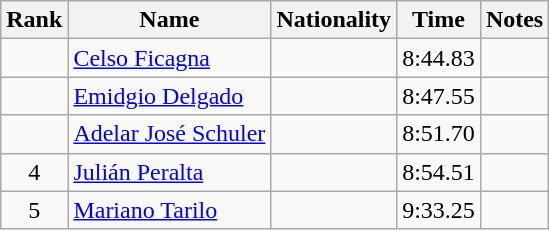<table class="wikitable sortable" style="text-align:center">
<tr>
<th>Rank</th>
<th>Name</th>
<th>Nationality</th>
<th>Time</th>
<th>Notes</th>
</tr>
<tr>
<td></td>
<td align=left><a href='#'>Celso Ficagna</a></td>
<td align=left></td>
<td>8:44.83</td>
<td></td>
</tr>
<tr>
<td></td>
<td align=left><a href='#'>Emidgio Delgado</a></td>
<td align=left></td>
<td>8:47.55</td>
<td></td>
</tr>
<tr>
<td></td>
<td align=left><a href='#'>Adelar José Schuler</a></td>
<td align=left></td>
<td>8:51.70</td>
<td></td>
</tr>
<tr>
<td>4</td>
<td align=left><a href='#'>Julián Peralta</a></td>
<td align=left></td>
<td>8:54.51</td>
<td></td>
</tr>
<tr>
<td>5</td>
<td align=left><a href='#'>Mariano Tarilo</a></td>
<td align=left></td>
<td>9:33.25</td>
<td></td>
</tr>
</table>
